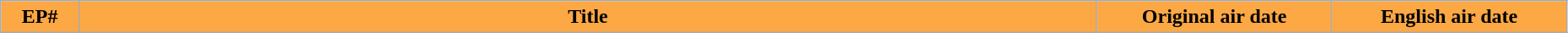<table class="wikitable" width="98%" style="background: #FFF;">
<tr>
<th style="background: #FCA845;" width="5%">EP#</th>
<th style="background: #FCA845;">Title</th>
<th style="background: #FCA845;" width="15%">Original air date</th>
<th style="background: #FCA845;" width="15%">English air date<br>
























</th>
</tr>
</table>
